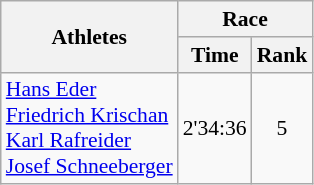<table class="wikitable" border="1" style="font-size:90%">
<tr>
<th rowspan=2>Athletes</th>
<th colspan=2>Race</th>
</tr>
<tr>
<th>Time</th>
<th>Rank</th>
</tr>
<tr>
<td><a href='#'>Hans Eder</a><br><a href='#'>Friedrich Krischan</a><br><a href='#'>Karl Rafreider</a><br><a href='#'>Josef Schneeberger</a></td>
<td align=center>2'34:36</td>
<td align=center>5</td>
</tr>
</table>
